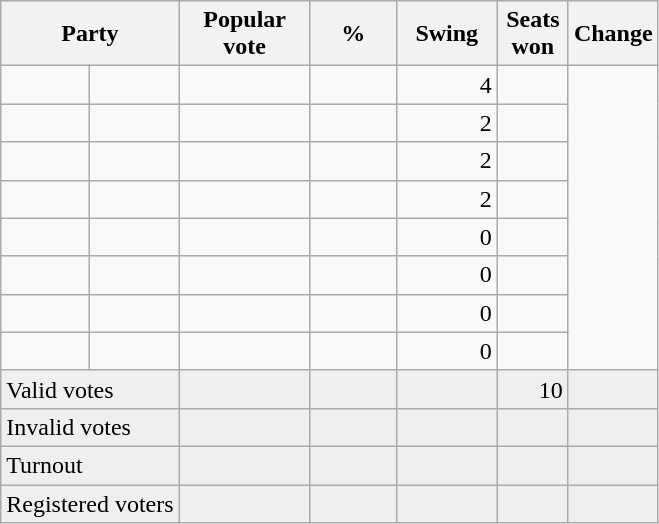<table class=wikitable style="text-align:right">
<tr>
<th colspan=2>Party</th>
<th width=80px>Popular vote</th>
<th width=50px>%</th>
<th width=60px>Swing</th>
<th width=40px>Seats<br>won</th>
<th width=45px>Change</th>
</tr>
<tr>
<td></td>
<td></td>
<td></td>
<td></td>
<td>4</td>
<td></td>
</tr>
<tr>
<td></td>
<td></td>
<td></td>
<td></td>
<td>2</td>
<td></td>
</tr>
<tr>
<td></td>
<td></td>
<td></td>
<td></td>
<td>2</td>
<td></td>
</tr>
<tr>
<td></td>
<td></td>
<td></td>
<td></td>
<td>2</td>
<td></td>
</tr>
<tr>
<td></td>
<td></td>
<td></td>
<td></td>
<td>0</td>
<td></td>
</tr>
<tr>
<td></td>
<td></td>
<td></td>
<td></td>
<td>0</td>
<td></td>
</tr>
<tr>
<td></td>
<td></td>
<td></td>
<td></td>
<td>0</td>
<td></td>
</tr>
<tr>
<td></td>
<td></td>
<td></td>
<td></td>
<td>0</td>
<td></td>
</tr>
<tr bgcolor=#efefef>
<td align=left colspan=2>Valid votes</td>
<td></td>
<td></td>
<td></td>
<td>10</td>
<td></td>
</tr>
<tr bgcolor=#efefef>
<td align=left colspan=2>Invalid votes</td>
<td></td>
<td></td>
<td></td>
<td></td>
<td></td>
</tr>
<tr bgcolor=#efefef>
<td align=left colspan=2>Turnout</td>
<td></td>
<td></td>
<td></td>
<td></td>
<td></td>
</tr>
<tr bgcolor=#efefef>
<td align=left colspan=2>Registered voters</td>
<td></td>
<td></td>
<td></td>
<td></td>
<td></td>
</tr>
</table>
